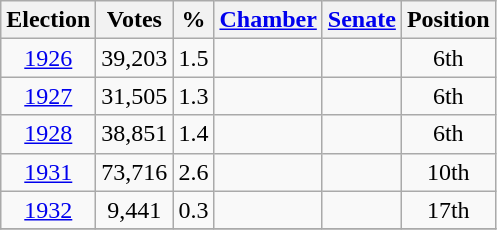<table class=wikitable style=text-align:center>
<tr>
<th>Election</th>
<th>Votes</th>
<th>%</th>
<th><a href='#'>Chamber</a></th>
<th><a href='#'>Senate</a></th>
<th>Position</th>
</tr>
<tr>
<td><a href='#'>1926</a></td>
<td>39,203</td>
<td>1.5</td>
<td></td>
<td></td>
<td>6th</td>
</tr>
<tr>
<td><a href='#'>1927</a></td>
<td>31,505</td>
<td>1.3</td>
<td></td>
<td></td>
<td>6th</td>
</tr>
<tr>
<td><a href='#'>1928</a></td>
<td>38,851</td>
<td>1.4</td>
<td></td>
<td></td>
<td>6th</td>
</tr>
<tr>
<td><a href='#'>1931</a></td>
<td>73,716</td>
<td>2.6</td>
<td></td>
<td></td>
<td>10th</td>
</tr>
<tr>
<td><a href='#'>1932</a></td>
<td>9,441</td>
<td>0.3</td>
<td></td>
<td></td>
<td>17th</td>
</tr>
<tr>
</tr>
</table>
